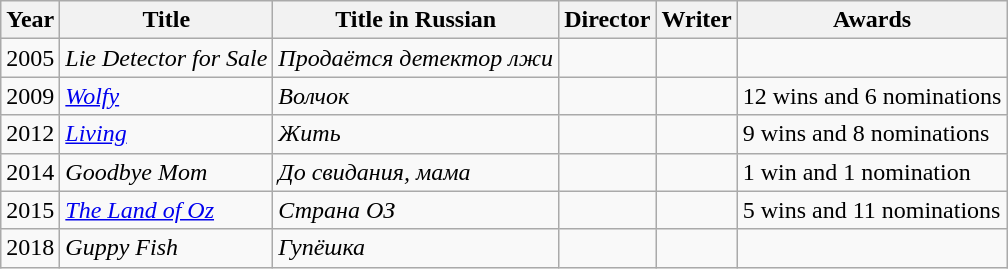<table class="wikitable sortable plainrowheaders">
<tr>
<th scope="col">Year</th>
<th scope="col">Title</th>
<th scope="col">Title in Russian</th>
<th scope="col">Director</th>
<th scope="col">Writer</th>
<th scope="col">Awards</th>
</tr>
<tr>
<td>2005</td>
<td><em>Lie Detector for Sale</em></td>
<td><em>Продаётся детектор лжи</em></td>
<td></td>
<td></td>
<td></td>
</tr>
<tr>
<td>2009</td>
<td><em><a href='#'>Wolfy</a></em></td>
<td><em>Волчок</em></td>
<td></td>
<td></td>
<td>12 wins and 6 nominations</td>
</tr>
<tr>
<td>2012</td>
<td><em><a href='#'>Living</a></em></td>
<td><em>Жить</em></td>
<td></td>
<td></td>
<td>9 wins and 8 nominations</td>
</tr>
<tr>
<td>2014</td>
<td><em>Goodbye Mom</em></td>
<td><em>До свидания, мама</em></td>
<td></td>
<td></td>
<td>1 win and 1 nomination</td>
</tr>
<tr>
<td>2015</td>
<td><em><a href='#'>The Land of Oz</a></em></td>
<td><em>Страна ОЗ</em></td>
<td></td>
<td></td>
<td>5 wins and 11 nominations</td>
</tr>
<tr>
<td>2018</td>
<td><em>Guppy Fish</em></td>
<td><em>Гупёшка</em></td>
<td></td>
<td></td>
<td></td>
</tr>
</table>
